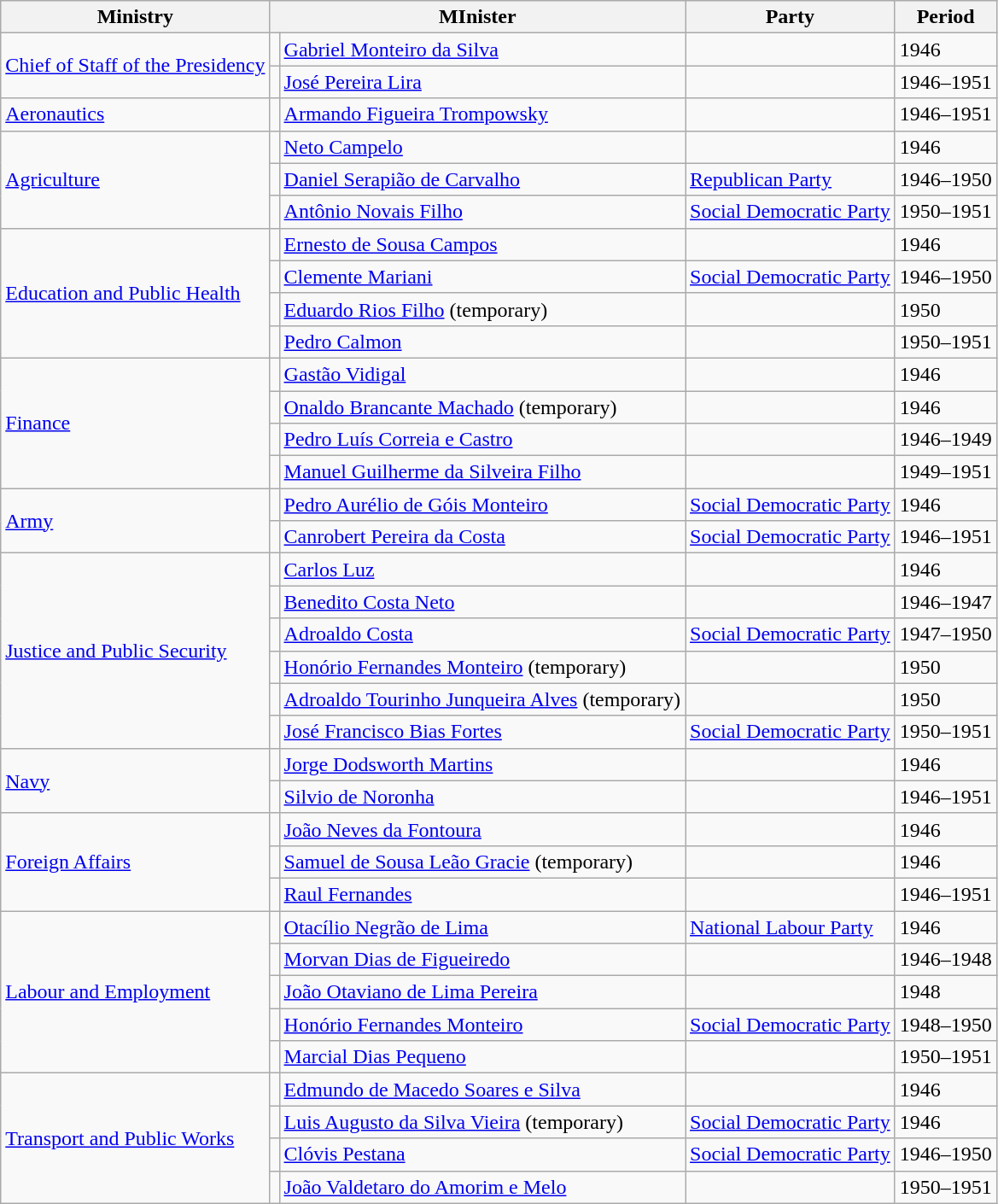<table class="wikitable">
<tr>
<th>Ministry</th>
<th colspan="2">MInister</th>
<th>Party</th>
<th>Period</th>
</tr>
<tr>
<td rowspan="2"><a href='#'>Chief of Staff of the Presidency</a></td>
<td></td>
<td><a href='#'>Gabriel Monteiro da Silva</a></td>
<td></td>
<td>1946</td>
</tr>
<tr>
<td></td>
<td><a href='#'>José Pereira Lira</a></td>
<td></td>
<td>1946–1951</td>
</tr>
<tr>
<td><a href='#'>Aeronautics</a></td>
<td></td>
<td><a href='#'>Armando Figueira Trompowsky</a></td>
<td></td>
<td>1946–1951</td>
</tr>
<tr>
<td rowspan="3"><a href='#'>Agriculture</a></td>
<td></td>
<td><a href='#'>Neto Campelo</a></td>
<td></td>
<td>1946</td>
</tr>
<tr>
<td></td>
<td><a href='#'>Daniel Serapião de Carvalho</a></td>
<td><a href='#'>Republican Party</a></td>
<td>1946–1950</td>
</tr>
<tr>
<td></td>
<td><a href='#'>Antônio Novais Filho</a></td>
<td><a href='#'>Social Democratic Party</a></td>
<td>1950–1951</td>
</tr>
<tr>
<td rowspan="4"><a href='#'>Education and Public Health</a></td>
<td></td>
<td><a href='#'>Ernesto de Sousa Campos</a></td>
<td></td>
<td>1946</td>
</tr>
<tr>
<td></td>
<td><a href='#'>Clemente Mariani</a></td>
<td><a href='#'>Social Democratic Party</a></td>
<td>1946–1950</td>
</tr>
<tr>
<td></td>
<td><a href='#'>Eduardo Rios Filho</a> (temporary)</td>
<td></td>
<td>1950</td>
</tr>
<tr>
<td></td>
<td><a href='#'>Pedro Calmon</a></td>
<td></td>
<td>1950–1951</td>
</tr>
<tr>
<td rowspan="4"><a href='#'>Finance</a></td>
<td></td>
<td><a href='#'>Gastão Vidigal</a></td>
<td></td>
<td>1946</td>
</tr>
<tr>
<td></td>
<td><a href='#'>Onaldo Brancante Machado</a> (temporary)</td>
<td></td>
<td>1946</td>
</tr>
<tr>
<td></td>
<td><a href='#'>Pedro Luís Correia e Castro</a></td>
<td></td>
<td>1946–1949</td>
</tr>
<tr>
<td></td>
<td><a href='#'>Manuel Guilherme da Silveira Filho</a></td>
<td></td>
<td>1949–1951</td>
</tr>
<tr>
<td rowspan="2"><a href='#'>Army</a></td>
<td></td>
<td><a href='#'>Pedro Aurélio de Góis Monteiro</a></td>
<td><a href='#'>Social Democratic Party</a></td>
<td>1946</td>
</tr>
<tr>
<td></td>
<td><a href='#'>Canrobert Pereira da Costa</a></td>
<td><a href='#'>Social Democratic Party</a></td>
<td>1946–1951</td>
</tr>
<tr>
<td rowspan="6"><a href='#'>Justice and Public Security</a></td>
<td></td>
<td><a href='#'>Carlos Luz</a></td>
<td></td>
<td>1946</td>
</tr>
<tr>
<td></td>
<td><a href='#'>Benedito Costa Neto</a></td>
<td></td>
<td>1946–1947</td>
</tr>
<tr>
<td></td>
<td><a href='#'>Adroaldo Costa</a></td>
<td><a href='#'>Social Democratic Party</a></td>
<td>1947–1950</td>
</tr>
<tr>
<td></td>
<td><a href='#'>Honório Fernandes Monteiro</a> (temporary)</td>
<td></td>
<td>1950</td>
</tr>
<tr>
<td></td>
<td><a href='#'>Adroaldo Tourinho Junqueira Alves</a> (temporary)</td>
<td></td>
<td>1950</td>
</tr>
<tr>
<td></td>
<td><a href='#'>José Francisco Bias Fortes</a></td>
<td><a href='#'>Social Democratic Party</a></td>
<td>1950–1951</td>
</tr>
<tr>
<td rowspan="2"><a href='#'>Navy</a></td>
<td></td>
<td><a href='#'>Jorge Dodsworth Martins</a></td>
<td></td>
<td>1946</td>
</tr>
<tr>
<td></td>
<td><a href='#'>Silvio de Noronha</a></td>
<td></td>
<td>1946–1951</td>
</tr>
<tr>
<td rowspan="3"><a href='#'>Foreign Affairs</a></td>
<td></td>
<td><a href='#'>João Neves da Fontoura</a></td>
<td></td>
<td>1946</td>
</tr>
<tr>
<td></td>
<td><a href='#'>Samuel de Sousa Leão Gracie</a> (temporary)</td>
<td></td>
<td>1946</td>
</tr>
<tr>
<td></td>
<td><a href='#'>Raul Fernandes</a></td>
<td></td>
<td>1946–1951</td>
</tr>
<tr>
<td rowspan="5"><a href='#'>Labour and Employment</a></td>
<td></td>
<td><a href='#'>Otacílio Negrão de Lima</a></td>
<td><a href='#'>National Labour Party</a></td>
<td>1946</td>
</tr>
<tr>
<td></td>
<td><a href='#'>Morvan Dias de Figueiredo</a></td>
<td></td>
<td>1946–1948</td>
</tr>
<tr>
<td></td>
<td><a href='#'>João Otaviano de Lima Pereira</a></td>
<td></td>
<td>1948</td>
</tr>
<tr>
<td></td>
<td><a href='#'>Honório Fernandes Monteiro</a></td>
<td><a href='#'>Social Democratic Party</a></td>
<td>1948–1950</td>
</tr>
<tr>
<td></td>
<td><a href='#'>Marcial Dias Pequeno</a></td>
<td></td>
<td>1950–1951</td>
</tr>
<tr>
<td rowspan="4"><a href='#'>Transport and Public Works</a></td>
<td></td>
<td><a href='#'>Edmundo de Macedo Soares e Silva</a></td>
<td></td>
<td>1946</td>
</tr>
<tr>
<td></td>
<td><a href='#'>Luis Augusto da Silva Vieira</a> (temporary)</td>
<td><a href='#'>Social Democratic Party</a></td>
<td>1946</td>
</tr>
<tr>
<td></td>
<td><a href='#'>Clóvis Pestana</a></td>
<td><a href='#'>Social Democratic Party</a></td>
<td>1946–1950</td>
</tr>
<tr>
<td></td>
<td><a href='#'>João Valdetaro do Amorim e Melo</a></td>
<td></td>
<td>1950–1951</td>
</tr>
</table>
